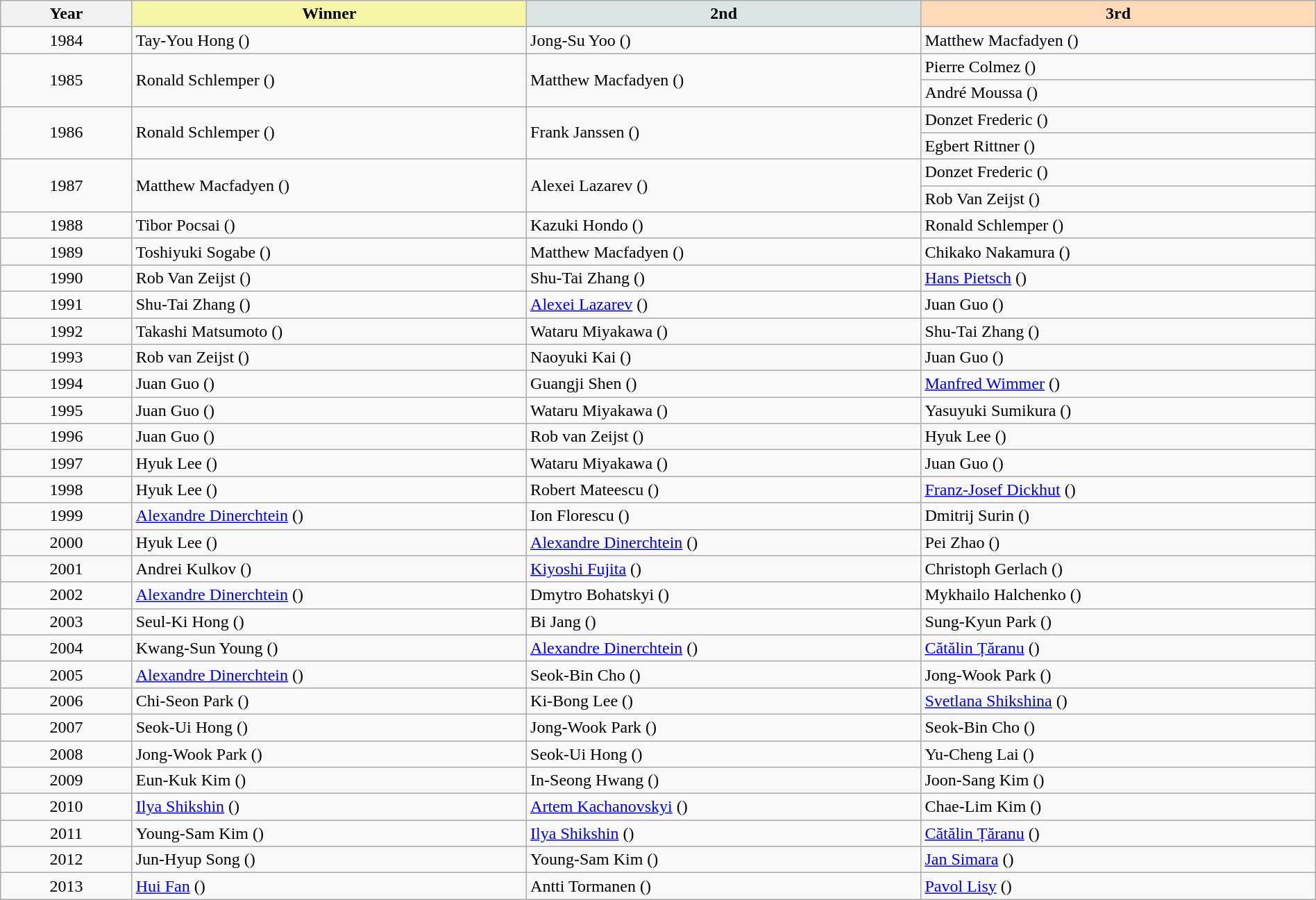<table class="wikitable" style="width:100%;">
<tr>
<th style="width:10%;">Year</th>
<th style="background:#f7f6a8; width:30%;">Winner</th>
<th style="background:#dce5e5; width:30%;">2nd</th>
<th style="background:#ffdab9; width:30%;">3rd</th>
</tr>
<tr>
<td align=center>1984</td>
<td>Tay-You Hong ()</td>
<td>Jong-Su Yoo ()</td>
<td>Matthew Macfadyen ()</td>
</tr>
<tr>
<td style="text-align:center;" rowspan="2">1985</td>
<td rowspan="2">Ronald Schlemper ()</td>
<td rowspan="2">Matthew Macfadyen ()</td>
<td>Pierre Colmez ()</td>
</tr>
<tr>
<td>André Moussa ()</td>
</tr>
<tr>
<td style="text-align:center;" rowspan="2">1986</td>
<td rowspan="2">Ronald Schlemper ()</td>
<td rowspan="2">Frank Janssen ()</td>
<td>Donzet Frederic ()</td>
</tr>
<tr>
<td>Egbert Rittner ()</td>
</tr>
<tr>
<td style="text-align:center;" rowspan="2">1987</td>
<td rowspan="2">Matthew Macfadyen ()</td>
<td rowspan="2">Alexei Lazarev ()</td>
<td>Donzet Frederic ()</td>
</tr>
<tr>
<td>Rob Van Zeijst ()</td>
</tr>
<tr>
<td align=center>1988</td>
<td>Tibor Pocsai ()</td>
<td>Kazuki Hondo ()</td>
<td>Ronald Schlemper ()</td>
</tr>
<tr>
<td align=center>1989</td>
<td>Toshiyuki Sogabe ()</td>
<td>Matthew Macfadyen ()</td>
<td>Chikako Nakamura ()</td>
</tr>
<tr>
<td align=center>1990</td>
<td>Rob Van Zeijst ()</td>
<td>Shu-Tai Zhang ()</td>
<td><a href='#'>Hans Pietsch</a> ()</td>
</tr>
<tr>
<td align=center>1991</td>
<td>Shu-Tai Zhang ()</td>
<td><a href='#'>Alexei Lazarev</a> ()</td>
<td>Juan Guo ()</td>
</tr>
<tr>
<td align=center>1992</td>
<td>Takashi Matsumoto ()</td>
<td>Wataru Miyakawa ()</td>
<td>Shu-Tai Zhang ()</td>
</tr>
<tr>
<td align=center>1993</td>
<td>Rob van Zeijst ()</td>
<td>Naoyuki Kai ()</td>
<td>Juan Guo ()</td>
</tr>
<tr>
<td align=center>1994</td>
<td>Juan Guo ()</td>
<td>Guangji Shen ()</td>
<td><a href='#'>Manfred Wimmer</a> ()</td>
</tr>
<tr>
<td align=center>1995</td>
<td>Juan Guo ()</td>
<td>Wataru Miyakawa ()</td>
<td>Yasuyuki Sumikura ()</td>
</tr>
<tr>
<td align=center>1996</td>
<td>Juan Guo ()</td>
<td>Rob van Zeijst ()</td>
<td>Hyuk Lee ()</td>
</tr>
<tr>
<td align=center>1997</td>
<td>Hyuk Lee ()</td>
<td>Wataru Miyakawa ()</td>
<td>Juan Guo ()</td>
</tr>
<tr>
<td align=center>1998</td>
<td>Hyuk Lee ()</td>
<td>Robert Mateescu ()</td>
<td><a href='#'>Franz-Josef Dickhut</a> ()</td>
</tr>
<tr>
<td align=center>1999</td>
<td><a href='#'>Alexandre Dinerchtein</a> ()</td>
<td>Ion Florescu ()</td>
<td>Dmitrij Surin ()</td>
</tr>
<tr>
<td align=center>2000</td>
<td>Hyuk Lee ()</td>
<td><a href='#'>Alexandre Dinerchtein</a> ()</td>
<td>Pei Zhao ()</td>
</tr>
<tr>
<td align=center>2001</td>
<td>Andrei Kulkov ()</td>
<td><a href='#'>Kiyoshi Fujita</a> ()</td>
<td>Christoph Gerlach ()</td>
</tr>
<tr>
<td align=center>2002</td>
<td><a href='#'>Alexandre Dinerchtein</a> ()</td>
<td>Dmytro Bohatskyi ()</td>
<td>Mykhailo Halchenko ()</td>
</tr>
<tr>
<td align=center>2003</td>
<td>Seul-Ki Hong ()</td>
<td>Bi Jang ()</td>
<td>Sung-Kyun Park ()</td>
</tr>
<tr>
<td align=center>2004</td>
<td>Kwang-Sun Young ()</td>
<td><a href='#'>Alexandre Dinerchtein</a> ()</td>
<td><a href='#'>Cătălin Țăranu</a> ()</td>
</tr>
<tr>
<td align=center>2005</td>
<td><a href='#'>Alexandre Dinerchtein</a> ()</td>
<td>Seok-Bin Cho ()</td>
<td>Jong-Wook Park ()</td>
</tr>
<tr>
<td align=center>2006</td>
<td>Chi-Seon Park ()</td>
<td>Ki-Bong Lee ()</td>
<td><a href='#'>Svetlana Shikshina</a> ()</td>
</tr>
<tr>
<td align=center>2007</td>
<td>Seok-Ui Hong ()</td>
<td>Jong-Wook Park ()</td>
<td>Seok-Bin Cho ()</td>
</tr>
<tr>
<td align=center>2008</td>
<td>Jong-Wook Park ()</td>
<td>Seok-Ui Hong ()</td>
<td>Yu-Cheng Lai ()</td>
</tr>
<tr>
<td align=center>2009</td>
<td>Eun-Kuk Kim ()</td>
<td>In-Seong Hwang ()</td>
<td>Joon-Sang Kim ()</td>
</tr>
<tr>
<td align=center>2010</td>
<td><a href='#'>Ilya Shikshin</a> ()</td>
<td><a href='#'>Artem Kachanovskyi</a> ()</td>
<td>Chae-Lim Kim ()</td>
</tr>
<tr>
<td align=center>2011</td>
<td>Young-Sam Kim ()</td>
<td><a href='#'>Ilya Shikshin</a> ()</td>
<td><a href='#'>Cătălin Țăranu</a> ()</td>
</tr>
<tr>
<td align=center>2012</td>
<td>Jun-Hyup Song ()</td>
<td>Young-Sam Kim ()</td>
<td><a href='#'>Jan Simara</a> ()</td>
</tr>
<tr>
<td align=center>2013</td>
<td><a href='#'>Hui Fan</a> ()</td>
<td>Antti Tormanen ()</td>
<td><a href='#'>Pavol Lisy</a> ()</td>
</tr>
</table>
